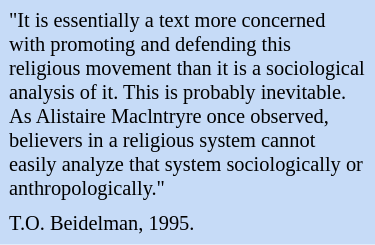<table class="toccolours" style="float: right; margin-left: 1em; margin-right: 0em; font-size: 85%; background:#c6dbf7; color:black; width:30em; max-width: 250px;" cellspacing="5">
<tr>
<td style="text-align: left;">"It is essentially a text more concerned with promoting and defending this religious movement than it is a sociological analysis of it. This is probably inevitable. As Alistaire Maclntryre once observed, believers in a religious system cannot easily analyze that system sociologically or anthropologically."</td>
</tr>
<tr>
<td style="text-align: left;">T.O. Beidelman, 1995.</td>
</tr>
</table>
